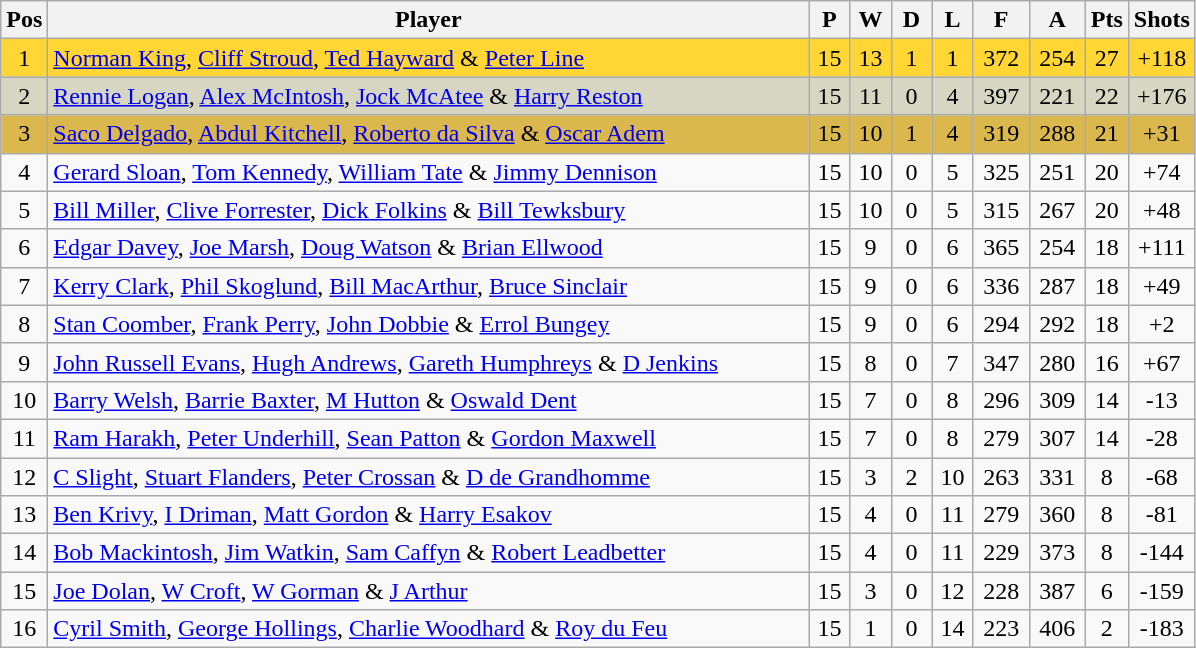<table class="wikitable" style="font-size: 100%">
<tr>
<th width=20>Pos</th>
<th width=500>Player</th>
<th width=20>P</th>
<th width=20>W</th>
<th width=20>D</th>
<th width=20>L</th>
<th width=30>F</th>
<th width=30>A</th>
<th width=20>Pts</th>
<th width=20>Shots</th>
</tr>
<tr align=center style="background: #FFD633;">
<td>1</td>
<td align="left"> <a href='#'>Norman King</a>, <a href='#'>Cliff Stroud</a>, <a href='#'>Ted Hayward</a> & <a href='#'>Peter Line</a></td>
<td>15</td>
<td>13</td>
<td>1</td>
<td>1</td>
<td>372</td>
<td>254</td>
<td>27</td>
<td>+118</td>
</tr>
<tr align=center style="background: #D6D6C2;">
<td>2</td>
<td align="left">  <a href='#'>Rennie Logan</a>, <a href='#'>Alex McIntosh</a>, <a href='#'>Jock McAtee</a> & <a href='#'>Harry Reston</a></td>
<td>15</td>
<td>11</td>
<td>0</td>
<td>4</td>
<td>397</td>
<td>221</td>
<td>22</td>
<td>+176</td>
</tr>
<tr align=center style="background: #DBB84D;">
<td>3</td>
<td align="left"> <a href='#'>Saco Delgado</a>, <a href='#'>Abdul Kitchell</a>, <a href='#'>Roberto da Silva</a> & <a href='#'>Oscar Adem</a></td>
<td>15</td>
<td>10</td>
<td>1</td>
<td>4</td>
<td>319</td>
<td>288</td>
<td>21</td>
<td>+31</td>
</tr>
<tr align=center>
<td>4</td>
<td align="left"> <a href='#'>Gerard Sloan</a>, <a href='#'>Tom Kennedy</a>, <a href='#'>William Tate</a> & <a href='#'>Jimmy Dennison</a></td>
<td>15</td>
<td>10</td>
<td>0</td>
<td>5</td>
<td>325</td>
<td>251</td>
<td>20</td>
<td>+74</td>
</tr>
<tr align=center>
<td>5</td>
<td align="left"> <a href='#'>Bill Miller</a>, <a href='#'>Clive Forrester</a>, <a href='#'>Dick Folkins</a> & <a href='#'>Bill Tewksbury</a></td>
<td>15</td>
<td>10</td>
<td>0</td>
<td>5</td>
<td>315</td>
<td>267</td>
<td>20</td>
<td>+48</td>
</tr>
<tr align=center>
<td>6</td>
<td align="left"> <a href='#'>Edgar Davey</a>,  <a href='#'>Joe Marsh</a>, <a href='#'>Doug Watson</a> & <a href='#'>Brian Ellwood</a></td>
<td>15</td>
<td>9</td>
<td>0</td>
<td>6</td>
<td>365</td>
<td>254</td>
<td>18</td>
<td>+111</td>
</tr>
<tr align=center>
<td>7</td>
<td align="left"> <a href='#'>Kerry Clark</a>, <a href='#'>Phil Skoglund</a>, <a href='#'>Bill MacArthur</a>, <a href='#'>Bruce Sinclair</a></td>
<td>15</td>
<td>9</td>
<td>0</td>
<td>6</td>
<td>336</td>
<td>287</td>
<td>18</td>
<td>+49</td>
</tr>
<tr align=center>
<td>8</td>
<td align="left"> <a href='#'>Stan Coomber</a>, <a href='#'>Frank Perry</a>, <a href='#'>John Dobbie</a> & <a href='#'>Errol Bungey</a></td>
<td>15</td>
<td>9</td>
<td>0</td>
<td>6</td>
<td>294</td>
<td>292</td>
<td>18</td>
<td>+2</td>
</tr>
<tr align=center>
<td>9</td>
<td align="left"> <a href='#'>John Russell Evans</a>, <a href='#'>Hugh Andrews</a>, <a href='#'>Gareth Humphreys</a> & <a href='#'>D Jenkins</a></td>
<td>15</td>
<td>8</td>
<td>0</td>
<td>7</td>
<td>347</td>
<td>280</td>
<td>16</td>
<td>+67</td>
</tr>
<tr align=center>
<td>10</td>
<td align="left"> <a href='#'>Barry Welsh</a>, <a href='#'>Barrie Baxter</a>, <a href='#'>M Hutton</a> & <a href='#'>Oswald Dent</a></td>
<td>15</td>
<td>7</td>
<td>0</td>
<td>8</td>
<td>296</td>
<td>309</td>
<td>14</td>
<td>-13</td>
</tr>
<tr align=center>
<td>11</td>
<td align="left">  <a href='#'>Ram Harakh</a>, <a href='#'>Peter Underhill</a>, <a href='#'>Sean Patton</a> & <a href='#'>Gordon Maxwell</a></td>
<td>15</td>
<td>7</td>
<td>0</td>
<td>8</td>
<td>279</td>
<td>307</td>
<td>14</td>
<td>-28</td>
</tr>
<tr align=center>
<td>12</td>
<td align="left"> <a href='#'>C Slight</a>, <a href='#'>Stuart Flanders</a>, <a href='#'>Peter Crossan</a> & <a href='#'>D de Grandhomme</a></td>
<td>15</td>
<td>3</td>
<td>2</td>
<td>10</td>
<td>263</td>
<td>331</td>
<td>8</td>
<td>-68</td>
</tr>
<tr align=center>
<td>13</td>
<td align="left"> <a href='#'>Ben Krivy</a>, <a href='#'>I Driman</a>, <a href='#'>Matt Gordon</a> & <a href='#'>Harry Esakov</a></td>
<td>15</td>
<td>4</td>
<td>0</td>
<td>11</td>
<td>279</td>
<td>360</td>
<td>8</td>
<td>-81</td>
</tr>
<tr align=center>
<td>14</td>
<td align="left"> <a href='#'>Bob Mackintosh</a>, <a href='#'>Jim Watkin</a>, <a href='#'>Sam Caffyn</a> & <a href='#'>Robert Leadbetter</a></td>
<td>15</td>
<td>4</td>
<td>0</td>
<td>11</td>
<td>229</td>
<td>373</td>
<td>8</td>
<td>-144</td>
</tr>
<tr align=center>
<td>15</td>
<td align="left"> <a href='#'>Joe Dolan</a>, <a href='#'>W Croft</a>, <a href='#'>W Gorman</a> & <a href='#'>J Arthur</a></td>
<td>15</td>
<td>3</td>
<td>0</td>
<td>12</td>
<td>228</td>
<td>387</td>
<td>6</td>
<td>-159</td>
</tr>
<tr align=center>
<td>16</td>
<td align="left">  <a href='#'>Cyril Smith</a>, <a href='#'>George Hollings</a>, <a href='#'>Charlie Woodhard</a> & <a href='#'>Roy du Feu</a></td>
<td>15</td>
<td>1</td>
<td>0</td>
<td>14</td>
<td>223</td>
<td>406</td>
<td>2</td>
<td>-183</td>
</tr>
</table>
